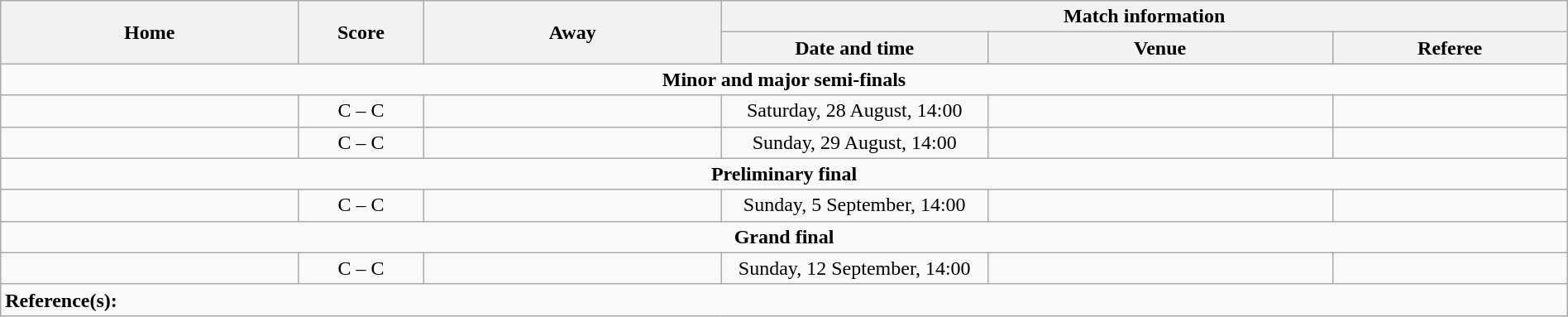<table class="wikitable" width="100% text-align:center;">
<tr>
<th rowspan="2" width="19%">Home</th>
<th rowspan="2" width="8%">Score</th>
<th rowspan="2" width="19%">Away</th>
<th colspan="3">Match information</th>
</tr>
<tr bgcolor="#CCCCCC">
<th width="17%">Date and time</th>
<th width="22%">Venue</th>
<th>Referee</th>
</tr>
<tr>
<td colspan="6" style="text-align:center;"><strong>Minor and major semi-finals</strong></td>
</tr>
<tr>
<td></td>
<td style="text-align:center;">C – C</td>
<td></td>
<td style="text-align:center;">Saturday, 28 August, 14:00</td>
<td style="text-align:center;"></td>
<td style="text-align:center;"></td>
</tr>
<tr>
<td></td>
<td style="text-align:center;">C – C</td>
<td></td>
<td style="text-align:center;">Sunday, 29 August, 14:00</td>
<td style="text-align:center;"></td>
<td style="text-align:center;"></td>
</tr>
<tr>
<td colspan="6" style="text-align:center;"><strong>Preliminary final</strong></td>
</tr>
<tr>
<td></td>
<td style="text-align:center;">C – C</td>
<td></td>
<td style="text-align:center;">Sunday, 5 September, 14:00</td>
<td style="text-align:center;"></td>
<td style="text-align:center;"></td>
</tr>
<tr>
<td colspan="6" style="text-align:center;"><strong>Grand final</strong></td>
</tr>
<tr>
<td></td>
<td style="text-align:center;">C – C</td>
<td></td>
<td style="text-align:center;">Sunday, 12 September, 14:00</td>
<td style="text-align:center;"></td>
<td style="text-align:center;"></td>
</tr>
<tr>
<td colspan="6"><strong>Reference(s):</strong></td>
</tr>
</table>
